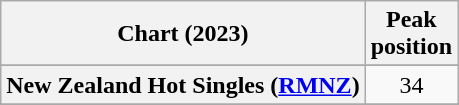<table class="wikitable sortable plainrowheaders" style="text-align:center">
<tr>
<th scope="col">Chart (2023)</th>
<th scope="col">Peak<br>position</th>
</tr>
<tr>
</tr>
<tr>
<th scope="row">New Zealand Hot Singles (<a href='#'>RMNZ</a>)</th>
<td>34</td>
</tr>
<tr>
</tr>
<tr>
</tr>
</table>
